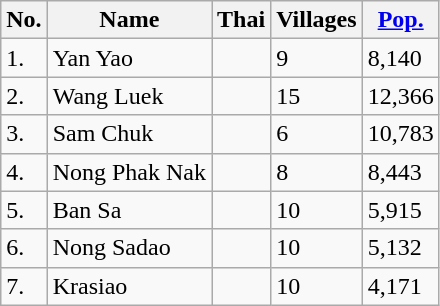<table class="wikitable sortable">
<tr>
<th>No.</th>
<th>Name</th>
<th>Thai</th>
<th>Villages</th>
<th><a href='#'>Pop.</a></th>
</tr>
<tr>
<td>1.</td>
<td>Yan Yao</td>
<td></td>
<td>9</td>
<td>8,140</td>
</tr>
<tr>
<td>2.</td>
<td>Wang Luek</td>
<td></td>
<td>15</td>
<td>12,366</td>
</tr>
<tr>
<td>3.</td>
<td>Sam Chuk</td>
<td></td>
<td>6</td>
<td>10,783</td>
</tr>
<tr>
<td>4.</td>
<td>Nong Phak Nak</td>
<td></td>
<td>8</td>
<td>8,443</td>
</tr>
<tr>
<td>5.</td>
<td>Ban Sa</td>
<td></td>
<td>10</td>
<td>5,915</td>
</tr>
<tr>
<td>6.</td>
<td>Nong Sadao</td>
<td></td>
<td>10</td>
<td>5,132</td>
</tr>
<tr>
<td>7.</td>
<td>Krasiao</td>
<td></td>
<td>10</td>
<td>4,171</td>
</tr>
</table>
